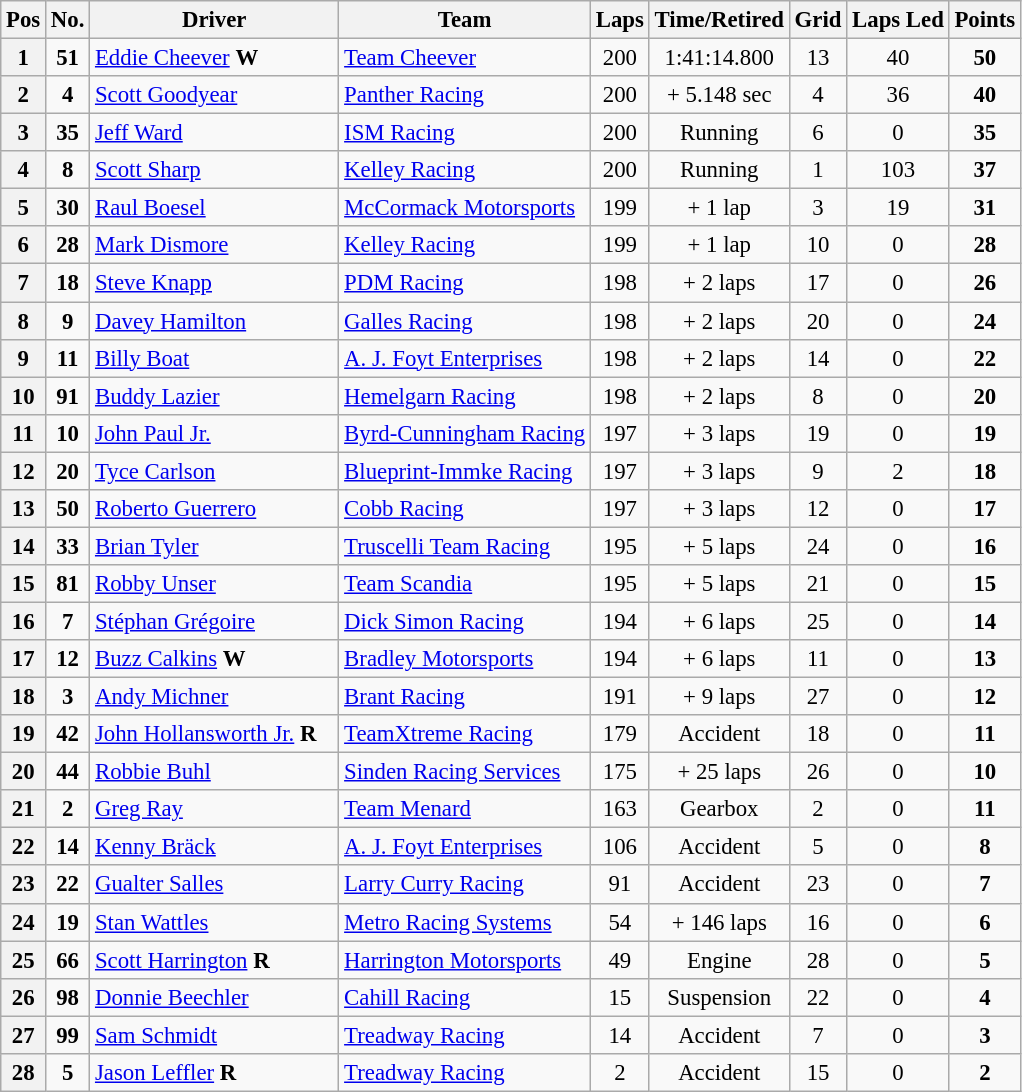<table class="wikitable" style="font-size:95%">
<tr>
<th>Pos</th>
<th>No.</th>
<th>Driver</th>
<th>Team</th>
<th>Laps</th>
<th>Time/Retired</th>
<th>Grid</th>
<th>Laps Led</th>
<th>Points</th>
</tr>
<tr>
<th>1</th>
<td align=center><strong>51</strong></td>
<td> <a href='#'>Eddie Cheever</a> <strong><span>W</span></strong></td>
<td><a href='#'>Team Cheever</a></td>
<td align=center>200</td>
<td align=center>1:41:14.800</td>
<td align=center>13</td>
<td align=center>40</td>
<td align=center><strong>50</strong></td>
</tr>
<tr>
<th>2</th>
<td align="center"><strong>4</strong></td>
<td> <a href='#'>Scott Goodyear</a></td>
<td><a href='#'>Panther Racing</a></td>
<td align=center>200</td>
<td align=center>+ 5.148 sec</td>
<td align=center>4</td>
<td align=center>36</td>
<td align=center><strong>40</strong></td>
</tr>
<tr>
<th>3</th>
<td align=center><strong>35</strong></td>
<td> <a href='#'>Jeff Ward</a></td>
<td><a href='#'>ISM Racing</a></td>
<td align=center>200</td>
<td align=center>Running</td>
<td align=center>6</td>
<td align=center>0</td>
<td align=center><strong>35</strong></td>
</tr>
<tr>
<th>4</th>
<td align=center><strong>8</strong></td>
<td> <a href='#'>Scott Sharp</a></td>
<td><a href='#'>Kelley Racing</a></td>
<td align=center>200</td>
<td align=center>Running</td>
<td align=center>1</td>
<td align=center>103</td>
<td align=center><strong>37</strong></td>
</tr>
<tr>
<th>5</th>
<td align=center><strong>30</strong></td>
<td> <a href='#'>Raul Boesel</a></td>
<td><a href='#'>McCormack Motorsports</a></td>
<td align=center>199</td>
<td align=center>+ 1 lap</td>
<td align=center>3</td>
<td align=center>19</td>
<td align=center><strong>31</strong></td>
</tr>
<tr>
<th>6</th>
<td align=center><strong>28</strong></td>
<td> <a href='#'>Mark Dismore</a></td>
<td><a href='#'>Kelley Racing</a></td>
<td align=center>199</td>
<td align=center>+ 1 lap</td>
<td align=center>10</td>
<td align=center>0</td>
<td align=center><strong>28</strong></td>
</tr>
<tr>
<th>7</th>
<td align="center"><strong>18</strong></td>
<td> <a href='#'>Steve Knapp</a></td>
<td><a href='#'>PDM Racing</a></td>
<td align=center>198</td>
<td align=center>+ 2 laps</td>
<td align=center>17</td>
<td align=center>0</td>
<td align=center><strong>26</strong></td>
</tr>
<tr>
<th>8</th>
<td align=center><strong>9</strong></td>
<td> <a href='#'>Davey Hamilton</a></td>
<td><a href='#'>Galles Racing</a></td>
<td align=center>198</td>
<td align=center>+ 2 laps</td>
<td align=center>20</td>
<td align=center>0</td>
<td align=center><strong>24</strong></td>
</tr>
<tr>
<th>9</th>
<td align=center><strong>11</strong></td>
<td> <a href='#'>Billy Boat</a></td>
<td><a href='#'>A. J. Foyt Enterprises</a></td>
<td align=center>198</td>
<td align=center>+ 2 laps</td>
<td align=center>14</td>
<td align=center>0</td>
<td align=center><strong>22</strong></td>
</tr>
<tr>
<th>10</th>
<td align=center><strong>91</strong></td>
<td> <a href='#'>Buddy Lazier</a></td>
<td><a href='#'>Hemelgarn Racing</a></td>
<td align=center>198</td>
<td align=center>+ 2 laps</td>
<td align=center>8</td>
<td align=center>0</td>
<td align=center><strong>20</strong></td>
</tr>
<tr>
<th>11</th>
<td align=center><strong>10</strong></td>
<td> <a href='#'>John Paul Jr.</a></td>
<td><a href='#'>Byrd-Cunningham Racing</a></td>
<td align=center>197</td>
<td align=center>+ 3 laps</td>
<td align=center>19</td>
<td align=center>0</td>
<td align=center><strong>19</strong></td>
</tr>
<tr>
<th>12</th>
<td align=center><strong>20</strong></td>
<td> <a href='#'>Tyce Carlson</a></td>
<td><a href='#'>Blueprint-Immke Racing</a></td>
<td align=center>197</td>
<td align=center>+ 3 laps</td>
<td align=center>9</td>
<td align=center>2</td>
<td align=center><strong>18</strong></td>
</tr>
<tr>
<th>13</th>
<td align=center><strong>50</strong></td>
<td> <a href='#'>Roberto Guerrero</a></td>
<td><a href='#'>Cobb Racing</a></td>
<td align=center>197</td>
<td align=center>+ 3 laps</td>
<td align=center>12</td>
<td align=center>0</td>
<td align=center><strong>17</strong></td>
</tr>
<tr>
<th>14</th>
<td align=center><strong>33</strong></td>
<td> <a href='#'>Brian Tyler</a></td>
<td><a href='#'>Truscelli Team Racing</a></td>
<td align=center>195</td>
<td align=center>+ 5 laps</td>
<td align=center>24</td>
<td align=center>0</td>
<td align=center><strong>16</strong></td>
</tr>
<tr>
<th>15</th>
<td align=center><strong>81</strong></td>
<td> <a href='#'>Robby Unser</a></td>
<td><a href='#'>Team Scandia</a></td>
<td align=center>195</td>
<td align=center>+ 5 laps</td>
<td align=center>21</td>
<td align=center>0</td>
<td align=center><strong>15</strong></td>
</tr>
<tr>
<th>16</th>
<td align=center><strong>7</strong></td>
<td> <a href='#'>Stéphan Grégoire</a></td>
<td><a href='#'>Dick Simon Racing</a></td>
<td align=center>194</td>
<td align=center>+ 6 laps</td>
<td align=center>25</td>
<td align=center>0</td>
<td align=center><strong>14</strong></td>
</tr>
<tr>
<th>17</th>
<td align=center><strong>12</strong></td>
<td> <a href='#'>Buzz Calkins</a> <strong><span>W</span></strong></td>
<td><a href='#'>Bradley Motorsports</a></td>
<td align=center>194</td>
<td align=center>+ 6 laps</td>
<td align=center>11</td>
<td align=center>0</td>
<td align=center><strong>13</strong></td>
</tr>
<tr>
<th>18</th>
<td align=center><strong>3</strong></td>
<td> <a href='#'>Andy Michner</a></td>
<td><a href='#'>Brant Racing</a></td>
<td align=center>191</td>
<td align=center>+ 9 laps</td>
<td align=center>27</td>
<td align=center>0</td>
<td align=center><strong>12</strong></td>
</tr>
<tr>
<th>19</th>
<td align=center><strong>42</strong></td>
<td> <a href='#'>John Hollansworth Jr.</a> <strong><span>R</span></strong>   </td>
<td><a href='#'>TeamXtreme Racing</a></td>
<td align=center>179</td>
<td align=center>Accident</td>
<td align=center>18</td>
<td align=center>0</td>
<td align=center><strong>11</strong></td>
</tr>
<tr>
<th>20</th>
<td align=center><strong>44</strong></td>
<td> <a href='#'>Robbie Buhl</a></td>
<td><a href='#'>Sinden Racing Services</a></td>
<td align=center>175</td>
<td align=center>+ 25 laps</td>
<td align=center>26</td>
<td align=center>0</td>
<td align=center><strong>10</strong></td>
</tr>
<tr>
<th>21</th>
<td align=center><strong>2</strong></td>
<td> <a href='#'>Greg Ray</a></td>
<td><a href='#'>Team Menard</a></td>
<td align=center>163</td>
<td align=center>Gearbox</td>
<td align=center>2</td>
<td align=center>0</td>
<td align=center><strong>11</strong></td>
</tr>
<tr>
<th>22</th>
<td align=center><strong>14</strong></td>
<td> <a href='#'>Kenny Bräck</a></td>
<td><a href='#'>A. J. Foyt Enterprises</a></td>
<td align=center>106</td>
<td align=center>Accident</td>
<td align=center>5</td>
<td align=center>0</td>
<td align=center><strong>8</strong></td>
</tr>
<tr>
<th>23</th>
<td align=center><strong>22</strong></td>
<td> <a href='#'>Gualter Salles</a></td>
<td><a href='#'>Larry Curry Racing</a></td>
<td align=center>91</td>
<td align=center>Accident</td>
<td align=center>23</td>
<td align=center>0</td>
<td align=center><strong>7</strong></td>
</tr>
<tr>
<th>24</th>
<td align=center><strong>19</strong></td>
<td> <a href='#'>Stan Wattles</a></td>
<td><a href='#'>Metro Racing Systems</a></td>
<td align=center>54</td>
<td align=center>+ 146 laps</td>
<td align=center>16</td>
<td align=center>0</td>
<td align=center><strong>6</strong></td>
</tr>
<tr>
<th>25</th>
<td align=center><strong>66</strong></td>
<td> <a href='#'>Scott Harrington</a> <strong><span>R</span></strong></td>
<td><a href='#'>Harrington Motorsports</a></td>
<td align=center>49</td>
<td align=center>Engine</td>
<td align=center>28</td>
<td align=center>0</td>
<td align=center><strong>5</strong></td>
</tr>
<tr>
<th>26</th>
<td align=center><strong>98</strong></td>
<td> <a href='#'>Donnie Beechler</a></td>
<td><a href='#'>Cahill Racing</a></td>
<td align=center>15</td>
<td align=center>Suspension</td>
<td align=center>22</td>
<td align=center>0</td>
<td align=center><strong>4</strong></td>
</tr>
<tr>
<th>27</th>
<td align=center><strong>99</strong></td>
<td> <a href='#'>Sam Schmidt</a></td>
<td><a href='#'>Treadway Racing</a></td>
<td align=center>14</td>
<td align=center>Accident</td>
<td align=center>7</td>
<td align=center>0</td>
<td align=center><strong>3</strong></td>
</tr>
<tr>
<th>28</th>
<td align=center><strong>5</strong></td>
<td> <a href='#'>Jason Leffler</a> <strong><span>R</span></strong></td>
<td><a href='#'>Treadway Racing</a></td>
<td align=center>2</td>
<td align=center>Accident</td>
<td align=center>15</td>
<td align=center>0</td>
<td align=center><strong>2</strong></td>
</tr>
</table>
